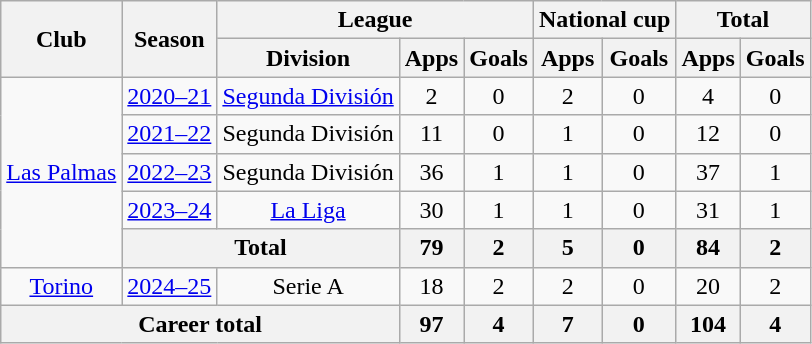<table class="wikitable" style="text-align: center">
<tr>
<th rowspan="2">Club</th>
<th rowspan="2">Season</th>
<th colspan="3">League</th>
<th colspan="2">National cup</th>
<th colspan="2">Total</th>
</tr>
<tr>
<th>Division</th>
<th>Apps</th>
<th>Goals</th>
<th>Apps</th>
<th>Goals</th>
<th>Apps</th>
<th>Goals</th>
</tr>
<tr>
<td rowspan="5"><a href='#'>Las Palmas</a></td>
<td><a href='#'>2020–21</a></td>
<td><a href='#'>Segunda División</a></td>
<td>2</td>
<td>0</td>
<td>2</td>
<td>0</td>
<td>4</td>
<td>0</td>
</tr>
<tr>
<td><a href='#'>2021–22</a></td>
<td>Segunda División</td>
<td>11</td>
<td>0</td>
<td>1</td>
<td>0</td>
<td>12</td>
<td>0</td>
</tr>
<tr>
<td><a href='#'>2022–23</a></td>
<td>Segunda División</td>
<td>36</td>
<td>1</td>
<td>1</td>
<td>0</td>
<td>37</td>
<td>1</td>
</tr>
<tr>
<td><a href='#'>2023–24</a></td>
<td><a href='#'>La Liga</a></td>
<td>30</td>
<td>1</td>
<td>1</td>
<td>0</td>
<td>31</td>
<td>1</td>
</tr>
<tr>
<th colspan="2">Total</th>
<th>79</th>
<th>2</th>
<th>5</th>
<th>0</th>
<th>84</th>
<th>2</th>
</tr>
<tr>
<td><a href='#'>Torino</a></td>
<td><a href='#'>2024–25</a></td>
<td>Serie A</td>
<td>18</td>
<td>2</td>
<td>2</td>
<td>0</td>
<td>20</td>
<td>2</td>
</tr>
<tr>
<th colspan="3">Career total</th>
<th>97</th>
<th>4</th>
<th>7</th>
<th>0</th>
<th>104</th>
<th>4</th>
</tr>
</table>
